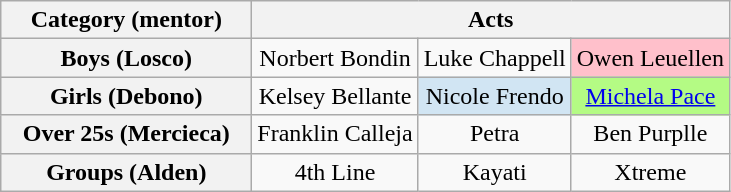<table class="wikitable" style="text-align:center">
<tr>
<th scope="col" style="width:160px;">Category (mentor)</th>
<th scope="col" colspan="3">Acts</th>
</tr>
<tr>
<th scope="row">Boys (Losco)</th>
<td>Norbert Bondin</td>
<td>Luke Chappell</td>
<td style="background:pink;">Owen Leuellen</td>
</tr>
<tr>
<th scope="row">Girls (Debono)</th>
<td>Kelsey Bellante</td>
<td style="background:#D1E5F3;">Nicole Frendo</td>
<td style="background:#B4FB84;"><a href='#'>Michela Pace</a></td>
</tr>
<tr>
<th scope="row">Over 25s (Mercieca)</th>
<td>Franklin Calleja</td>
<td>Petra</td>
<td>Ben Purplle</td>
</tr>
<tr>
<th scope="row">Groups (Alden)</th>
<td>4th Line</td>
<td>Kayati</td>
<td>Xtreme</td>
</tr>
</table>
